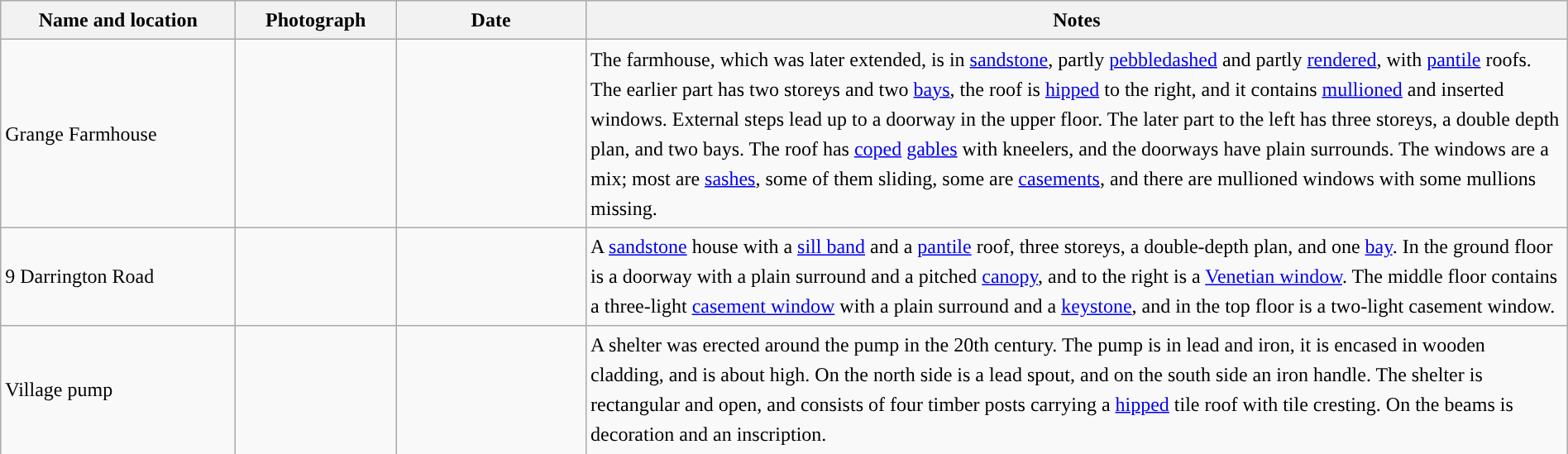<table class="wikitable sortable plainrowheaders" style="width:100%;border:0px;text-align:left;line-height:150%;">
<tr>
<th scope="col"  style="width:150px">Name and location</th>
<th scope="col"  style="width:100px" class="unsortable">Photograph</th>
<th scope="col"  style="width:120px">Date</th>
<th scope="col"  style="width:650px" class="unsortable">Notes</th>
</tr>
<tr>
<td>Grange Farmhouse<br><small></small></td>
<td></td>
<td align="center"></td>
<td>The farmhouse, which was later extended, is in <a href='#'>sandstone</a>, partly <a href='#'>pebbledashed</a> and partly <a href='#'>rendered</a>, with <a href='#'>pantile</a> roofs.  The earlier part has two storeys and two <a href='#'>bays</a>, the roof is <a href='#'>hipped</a> to the right, and it contains <a href='#'>mullioned</a> and inserted windows.  External steps lead up to a doorway in the upper floor.  The later part to the left has three storeys, a double depth plan, and two bays.  The roof has <a href='#'>coped</a> <a href='#'>gables</a> with kneelers, and the doorways have plain surrounds.  The windows are a mix; most are <a href='#'>sashes</a>, some of them sliding, some are <a href='#'>casements</a>, and there are mullioned windows with some mullions missing.</td>
</tr>
<tr>
<td>9 Darrington Road<br><small></small></td>
<td></td>
<td align="center"></td>
<td>A <a href='#'>sandstone</a> house with a <a href='#'>sill band</a> and a <a href='#'>pantile</a> roof, three storeys, a double-depth plan, and one <a href='#'>bay</a>.  In the ground floor is a doorway with a plain surround and a pitched <a href='#'>canopy</a>, and to the right is a <a href='#'>Venetian window</a>.  The middle floor contains a three-light <a href='#'>casement window</a> with a plain surround and a <a href='#'>keystone</a>, and in the top floor is a two-light casement window.</td>
</tr>
<tr>
<td>Village pump<br><small></small></td>
<td></td>
<td align="center"></td>
<td>A shelter was erected around the pump in the 20th century.  The pump is in lead and iron, it is encased in wooden cladding, and is about  high.  On the north side is a lead spout, and on the south side an iron handle.  The shelter is rectangular and open, and consists of four timber posts carrying a <a href='#'>hipped</a> tile roof with tile cresting.  On the beams is decoration and an inscription.</td>
</tr>
<tr>
</tr>
</table>
